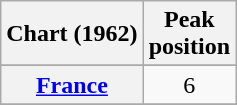<table class="wikitable sortable plainrowheaders" style="text-align:center">
<tr>
<th scope="col">Chart (1962)</th>
<th scope="col">Peak<br>position</th>
</tr>
<tr>
</tr>
<tr>
<th scope="row"><a href='#'>France</a></th>
<td align="center">6</td>
</tr>
<tr>
</tr>
</table>
